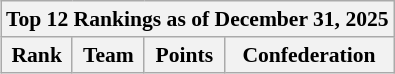<table class="wikitable" style="font-size:90%; float:right; margin-left:1em; margin-right:1em; text-align:center;">
<tr>
<th colspan=4>Top 12 Rankings as of December 31, 2025</th>
</tr>
<tr>
<th>Rank</th>
<th>Team</th>
<th>Points</th>
<th>Confederation<br>










</th>
</tr>
</table>
